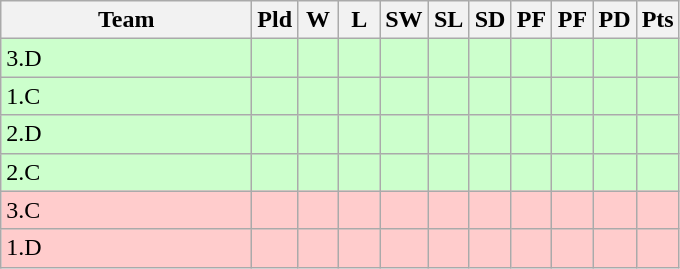<table class=wikitable style="text-align:center">
<tr>
<th width=160>Team</th>
<th width=20>Pld</th>
<th width=20>W</th>
<th width=20>L</th>
<th width=20>SW</th>
<th width=20>SL</th>
<th width=20>SD</th>
<th width=20>PF</th>
<th width=20>PF</th>
<th width=20>PD</th>
<th width=20>Pts</th>
</tr>
<tr style="background: #CCFFCC;">
<td style="text-align: left;">3.D</td>
<td></td>
<td></td>
<td></td>
<td></td>
<td></td>
<td></td>
<td></td>
<td></td>
<td></td>
<td></td>
</tr>
<tr style="background: #CCFFCC;">
<td style="text-align: left;">1.C</td>
<td></td>
<td></td>
<td></td>
<td></td>
<td></td>
<td></td>
<td></td>
<td></td>
<td></td>
<td></td>
</tr>
<tr style="background: #CCFFCC;">
<td style="text-align: left;">2.D</td>
<td></td>
<td></td>
<td></td>
<td></td>
<td></td>
<td></td>
<td></td>
<td></td>
<td></td>
<td></td>
</tr>
<tr style="background: #CCFFCC;">
<td style="text-align: left;">2.C</td>
<td></td>
<td></td>
<td></td>
<td></td>
<td></td>
<td></td>
<td></td>
<td></td>
<td></td>
<td></td>
</tr>
<tr style="background: #FFCCCC;">
<td style="text-align: left;">3.C</td>
<td></td>
<td></td>
<td></td>
<td></td>
<td></td>
<td></td>
<td></td>
<td></td>
<td></td>
<td></td>
</tr>
<tr style="background: #FFCCCC;">
<td style="text-align: left;">1.D</td>
<td></td>
<td></td>
<td></td>
<td></td>
<td></td>
<td></td>
<td></td>
<td></td>
<td></td>
<td></td>
</tr>
</table>
